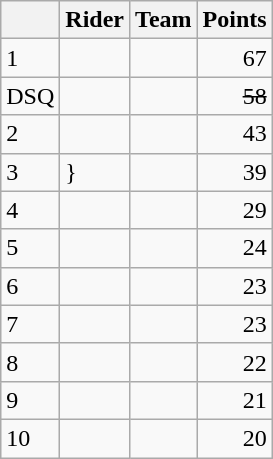<table class="wikitable">
<tr>
<th></th>
<th>Rider</th>
<th>Team</th>
<th>Points</th>
</tr>
<tr>
<td>1</td>
<td> </td>
<td></td>
<td align=right>67</td>
</tr>
<tr>
<td>DSQ</td>
<td><s></s></td>
<td><s></s></td>
<td align=right><s>58</s></td>
</tr>
<tr>
<td>2</td>
<td></td>
<td></td>
<td align=right>43</td>
</tr>
<tr>
<td>3</td>
<td>}</td>
<td></td>
<td align=right>39</td>
</tr>
<tr>
<td>4</td>
<td></td>
<td></td>
<td align=right>29</td>
</tr>
<tr>
<td>5</td>
<td></td>
<td></td>
<td align=right>24</td>
</tr>
<tr>
<td>6</td>
<td></td>
<td></td>
<td align=right>23</td>
</tr>
<tr>
<td>7</td>
<td>  </td>
<td></td>
<td align=right>23</td>
</tr>
<tr>
<td>8</td>
<td></td>
<td></td>
<td align=right>22</td>
</tr>
<tr>
<td>9</td>
<td></td>
<td></td>
<td align=right>21</td>
</tr>
<tr>
<td>10</td>
<td></td>
<td></td>
<td align=right>20</td>
</tr>
</table>
